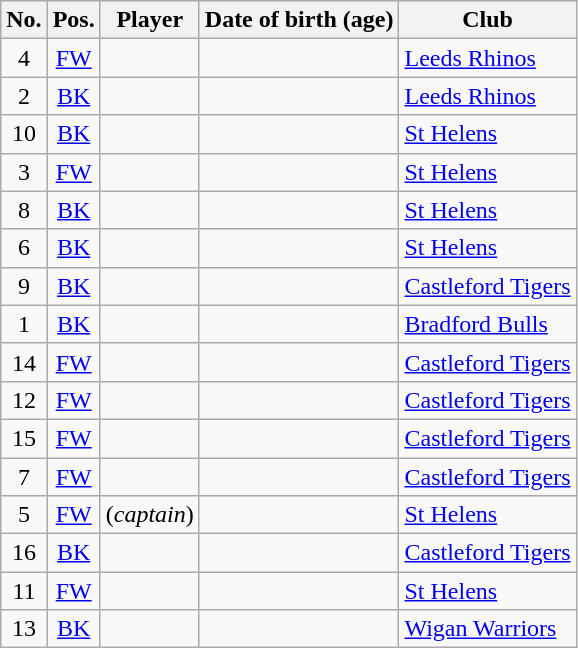<table class="wikitable sortable">
<tr>
<th>No.</th>
<th>Pos.</th>
<th>Player</th>
<th>Date of birth (age)</th>
<th>Club</th>
</tr>
<tr>
<td align=center>4</td>
<td align=center><a href='#'>FW</a></td>
<td></td>
<td></td>
<td> <a href='#'>Leeds Rhinos</a></td>
</tr>
<tr>
<td align=center>2</td>
<td align=center><a href='#'>BK</a></td>
<td></td>
<td></td>
<td> <a href='#'>Leeds Rhinos</a></td>
</tr>
<tr>
<td align=center>10</td>
<td align=center><a href='#'>BK</a></td>
<td></td>
<td></td>
<td> <a href='#'>St Helens</a></td>
</tr>
<tr>
<td align=center>3</td>
<td align=center><a href='#'>FW</a></td>
<td></td>
<td></td>
<td> <a href='#'>St Helens</a></td>
</tr>
<tr>
<td align=center>8</td>
<td align=center><a href='#'>BK</a></td>
<td></td>
<td></td>
<td> <a href='#'>St Helens</a></td>
</tr>
<tr>
<td align=center>6</td>
<td align=center><a href='#'>BK</a></td>
<td></td>
<td></td>
<td> <a href='#'>St Helens</a></td>
</tr>
<tr>
<td align=center>9</td>
<td align=center><a href='#'>BK</a></td>
<td></td>
<td></td>
<td> <a href='#'>Castleford Tigers</a></td>
</tr>
<tr>
<td align=center>1</td>
<td align=center><a href='#'>BK</a></td>
<td></td>
<td></td>
<td> <a href='#'>Bradford Bulls</a></td>
</tr>
<tr>
<td align=center>14</td>
<td align=center><a href='#'>FW</a></td>
<td></td>
<td></td>
<td> <a href='#'>Castleford Tigers</a></td>
</tr>
<tr>
<td align=center>12</td>
<td align=center><a href='#'>FW</a></td>
<td></td>
<td></td>
<td> <a href='#'>Castleford Tigers</a></td>
</tr>
<tr>
<td align=center>15</td>
<td align=center><a href='#'>FW</a></td>
<td></td>
<td></td>
<td> <a href='#'>Castleford Tigers</a></td>
</tr>
<tr>
<td align=center>7</td>
<td align=center><a href='#'>FW</a></td>
<td></td>
<td></td>
<td> <a href='#'>Castleford Tigers</a></td>
</tr>
<tr>
<td align=center>5</td>
<td align=center><a href='#'>FW</a></td>
<td> (<em>captain</em>)</td>
<td></td>
<td> <a href='#'>St Helens</a></td>
</tr>
<tr>
<td align=center>16</td>
<td align=center><a href='#'>BK</a></td>
<td></td>
<td></td>
<td> <a href='#'>Castleford Tigers</a></td>
</tr>
<tr>
<td align=center>11</td>
<td align=center><a href='#'>FW</a></td>
<td></td>
<td></td>
<td> <a href='#'>St Helens</a></td>
</tr>
<tr>
<td align=center>13</td>
<td align=center><a href='#'>BK</a></td>
<td></td>
<td></td>
<td> <a href='#'>Wigan Warriors</a></td>
</tr>
</table>
